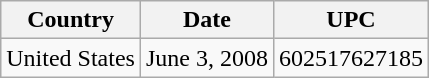<table class="wikitable">
<tr>
<th>Country</th>
<th>Date</th>
<th>UPC</th>
</tr>
<tr>
<td>United States</td>
<td>June 3, 2008</td>
<td>602517627185</td>
</tr>
</table>
